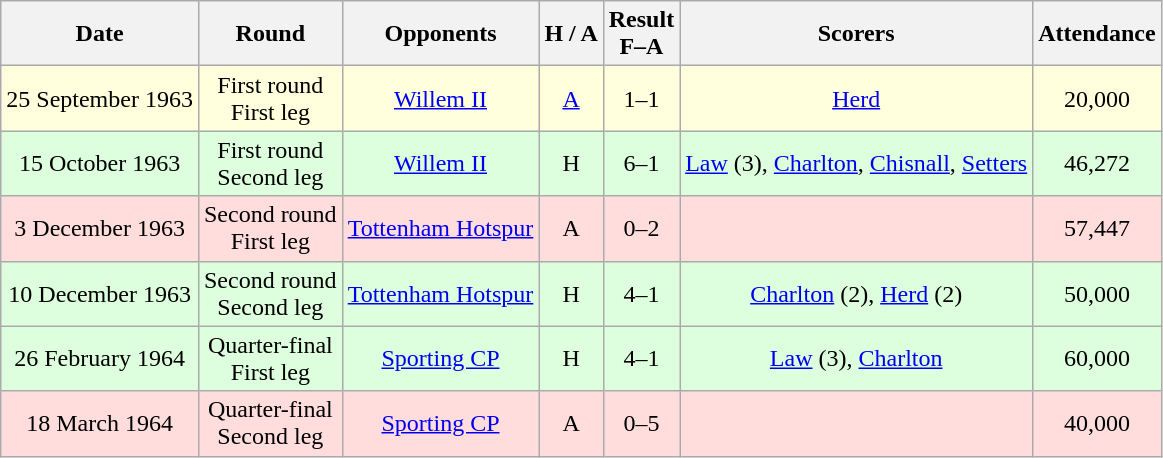<table class="wikitable" style="text-align:center">
<tr>
<th>Date</th>
<th>Round</th>
<th>Opponents</th>
<th>H / A</th>
<th>Result<br>F–A</th>
<th>Scorers</th>
<th>Attendance</th>
</tr>
<tr bgcolor="#ffffdd">
<td>25 September 1963</td>
<td>First round<br>First leg</td>
<td><a href='#'>Willem II</a></td>
<td><a href='#'>A</a></td>
<td>1–1</td>
<td><a href='#'>Herd</a></td>
<td>20,000</td>
</tr>
<tr bgcolor="#ddffdd">
<td>15 October 1963</td>
<td>First round<br>Second leg</td>
<td><a href='#'>Willem II</a></td>
<td>H</td>
<td>6–1</td>
<td><a href='#'>Law</a> (3), <a href='#'>Charlton</a>, <a href='#'>Chisnall</a>, <a href='#'>Setters</a></td>
<td>46,272</td>
</tr>
<tr bgcolor="#ffdddd">
<td>3 December 1963</td>
<td>Second round<br>First leg</td>
<td><a href='#'>Tottenham Hotspur</a></td>
<td>A</td>
<td>0–2</td>
<td></td>
<td>57,447</td>
</tr>
<tr bgcolor="#ddffdd">
<td>10 December 1963</td>
<td>Second round<br>Second leg</td>
<td><a href='#'>Tottenham Hotspur</a></td>
<td>H</td>
<td>4–1</td>
<td><a href='#'>Charlton</a> (2), <a href='#'>Herd</a> (2)</td>
<td>50,000</td>
</tr>
<tr bgcolor="#ddffdd">
<td>26 February 1964</td>
<td>Quarter-final<br>First leg</td>
<td><a href='#'>Sporting CP</a></td>
<td>H</td>
<td>4–1</td>
<td><a href='#'>Law</a> (3), <a href='#'>Charlton</a></td>
<td>60,000</td>
</tr>
<tr bgcolor="#ffdddd">
<td>18 March 1964</td>
<td>Quarter-final<br>Second leg</td>
<td><a href='#'>Sporting CP</a></td>
<td>A</td>
<td>0–5</td>
<td></td>
<td>40,000</td>
</tr>
</table>
